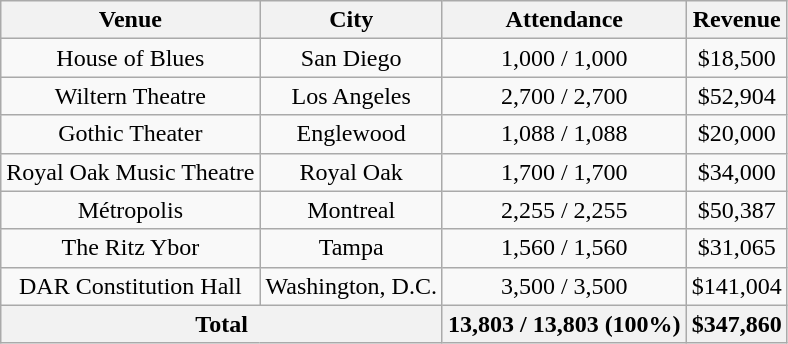<table class="wikitable plainrowheaders" style="text-align:center;">
<tr>
<th scope="col">Venue</th>
<th scope="col">City</th>
<th scope="col">Attendance</th>
<th>Revenue</th>
</tr>
<tr>
<td>House of Blues</td>
<td>San Diego</td>
<td>1,000 / 1,000</td>
<td>$18,500</td>
</tr>
<tr>
<td>Wiltern Theatre</td>
<td>Los Angeles</td>
<td>2,700 / 2,700</td>
<td>$52,904</td>
</tr>
<tr>
<td>Gothic Theater</td>
<td>Englewood</td>
<td>1,088 / 1,088</td>
<td>$20,000</td>
</tr>
<tr>
<td>Royal Oak Music Theatre</td>
<td>Royal Oak</td>
<td>1,700 / 1,700</td>
<td>$34,000</td>
</tr>
<tr>
<td>Métropolis</td>
<td>Montreal</td>
<td>2,255 / 2,255</td>
<td>$50,387</td>
</tr>
<tr>
<td>The Ritz Ybor</td>
<td>Tampa</td>
<td>1,560 / 1,560</td>
<td>$31,065</td>
</tr>
<tr>
<td>DAR Constitution Hall</td>
<td>Washington, D.C.</td>
<td>3,500 / 3,500</td>
<td>$141,004</td>
</tr>
<tr>
<th colspan="2"><strong>Total</strong></th>
<th><strong>13,803 / 13,803 (100%)</strong></th>
<th><strong>$347,860</strong></th>
</tr>
</table>
